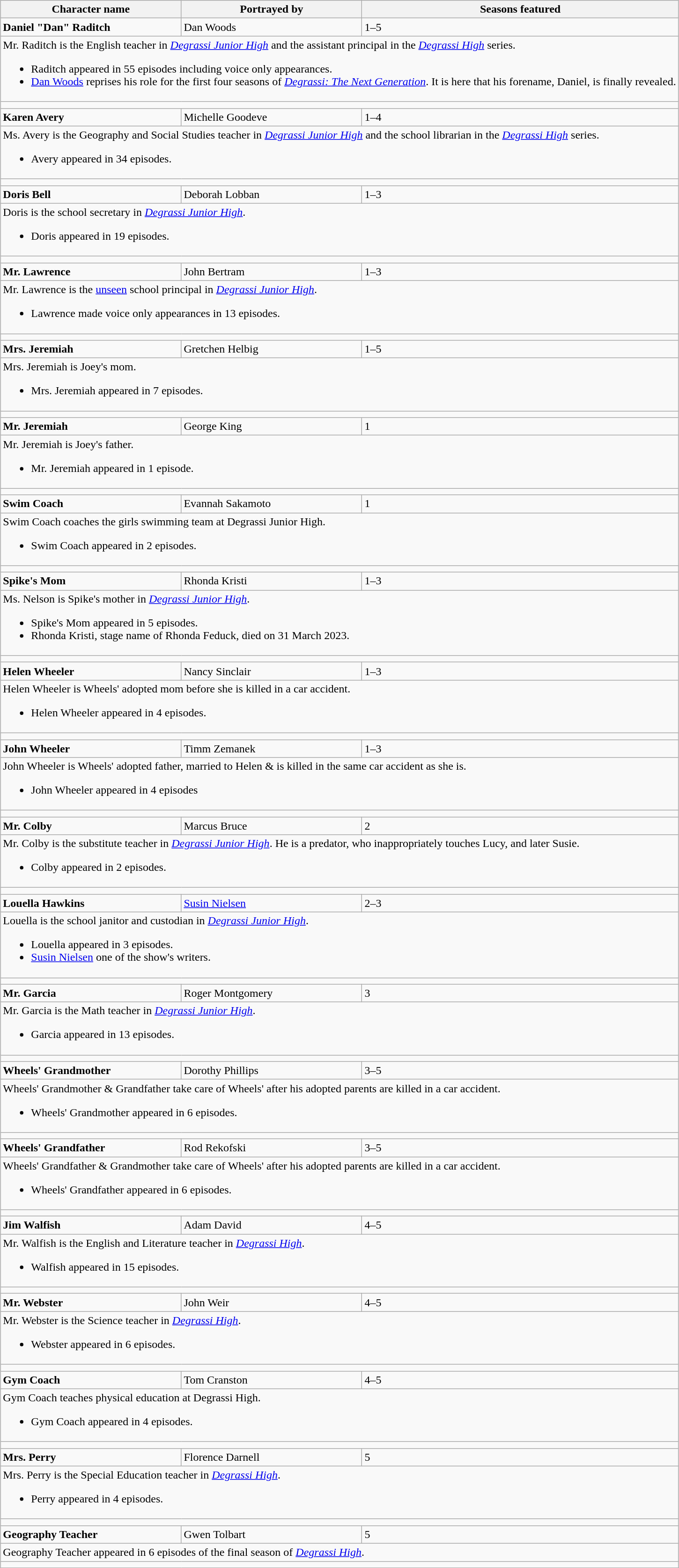<table class="wikitable" style="margin:auto;">
<tr>
<th style="width:250px;">Character name</th>
<th style="width:250px;">Portrayed by</th>
<th>Seasons featured</th>
</tr>
<tr>
<td><strong>Daniel "Dan" Raditch</strong></td>
<td>Dan Woods</td>
<td>1–5</td>
</tr>
<tr>
<td colspan="3">Mr. Raditch is the English teacher in <em><a href='#'>Degrassi Junior High</a></em> and the assistant principal in the <em><a href='#'>Degrassi High</a></em> series.<br><ul><li>Raditch appeared in 55 episodes including voice only appearances.</li><li><a href='#'>Dan Woods</a> reprises his role for the first four seasons of <em><a href='#'>Degrassi: The Next Generation</a></em>. It is here that his forename, Daniel, is finally revealed.</li></ul></td>
</tr>
<tr>
<td colspan="3" style="height:2px;;"></td>
</tr>
<tr>
<td><strong>Karen Avery</strong></td>
<td>Michelle Goodeve</td>
<td>1–4</td>
</tr>
<tr>
<td colspan="3">Ms. Avery is the Geography and Social Studies teacher in <em><a href='#'>Degrassi Junior High</a></em> and the school librarian in the <em><a href='#'>Degrassi High</a></em> series.<br><ul><li>Avery appeared in 34 episodes.</li></ul></td>
</tr>
<tr>
<td colspan="3" style="height:2px;;"></td>
</tr>
<tr>
<td><strong>Doris Bell</strong></td>
<td>Deborah Lobban</td>
<td>1–3</td>
</tr>
<tr>
<td colspan="3">Doris is the school secretary in <em><a href='#'>Degrassi Junior High</a></em>.<br><ul><li>Doris appeared in 19 episodes.</li></ul></td>
</tr>
<tr>
<td colspan="3" style="height:2px;;"></td>
</tr>
<tr>
<td><strong>Mr. Lawrence</strong></td>
<td>John Bertram</td>
<td>1–3</td>
</tr>
<tr>
<td colspan="3">Mr. Lawrence is the <a href='#'>unseen</a> school principal in <em><a href='#'>Degrassi Junior High</a></em>.<br><ul><li>Lawrence made voice only appearances in 13 episodes.</li></ul></td>
</tr>
<tr>
<td colspan="3" style="height:2px;;"></td>
</tr>
<tr>
<td><strong>Mrs. Jeremiah</strong></td>
<td>Gretchen Helbig</td>
<td>1–5</td>
</tr>
<tr>
<td colspan="3">Mrs. Jeremiah is Joey's mom.<br><ul><li>Mrs. Jeremiah appeared in 7 episodes.</li></ul></td>
</tr>
<tr>
<td colspan="3" style="height:2px;;"></td>
</tr>
<tr>
<td><strong>Mr. Jeremiah</strong></td>
<td>George King</td>
<td>1</td>
</tr>
<tr>
<td colspan="3">Mr. Jeremiah is Joey's father.<br><ul><li>Mr. Jeremiah appeared in 1 episode.</li></ul></td>
</tr>
<tr>
<td colspan="3" style="height:2px;;"></td>
</tr>
<tr>
<td><strong>Swim Coach</strong></td>
<td>Evannah Sakamoto</td>
<td>1</td>
</tr>
<tr>
<td colspan="3">Swim Coach coaches the girls swimming team at Degrassi Junior High.<br><ul><li>Swim Coach appeared in 2 episodes.</li></ul></td>
</tr>
<tr>
<td colspan="3" style="height:2px;;"></td>
</tr>
<tr>
<td><strong>Spike's Mom</strong></td>
<td>Rhonda Kristi</td>
<td>1–3</td>
</tr>
<tr>
<td colspan="3">Ms. Nelson is Spike's mother in <em><a href='#'>Degrassi Junior High</a></em>.<br><ul><li>Spike's Mom appeared in 5 episodes.</li><li>Rhonda Kristi, stage name of Rhonda Feduck, died on 31 March 2023.</li></ul></td>
</tr>
<tr>
<td colspan="3" style="height:2px;;"></td>
</tr>
<tr>
<td><strong>Helen Wheeler</strong></td>
<td>Nancy Sinclair</td>
<td>1–3</td>
</tr>
<tr>
<td colspan="3">Helen Wheeler is Wheels' adopted mom before she is killed in a car accident.<br><ul><li>Helen Wheeler appeared in 4 episodes.</li></ul></td>
</tr>
<tr>
<td colspan="3" style="height:2px;;"></td>
</tr>
<tr>
<td><strong>John Wheeler</strong></td>
<td>Timm Zemanek</td>
<td>1–3</td>
</tr>
<tr>
<td colspan="3">John Wheeler is Wheels' adopted father, married to Helen & is killed in the same car accident as she is.<br><ul><li>John Wheeler appeared in 4 episodes</li></ul></td>
</tr>
<tr>
<td colspan="3" style="height:2px;;"></td>
</tr>
<tr>
<td><strong>Mr. Colby</strong></td>
<td>Marcus Bruce</td>
<td>2</td>
</tr>
<tr>
<td colspan="3">Mr. Colby is the substitute teacher in <em><a href='#'>Degrassi Junior High</a></em>. He is a predator, who inappropriately touches Lucy, and later Susie.<br><ul><li>Colby appeared in 2 episodes.</li></ul></td>
</tr>
<tr>
<td colspan="3" style="height:2px;;"></td>
</tr>
<tr>
<td><strong>Louella Hawkins</strong></td>
<td><a href='#'>Susin Nielsen</a></td>
<td>2–3</td>
</tr>
<tr>
<td colspan="3">Louella is the school janitor and custodian in <em><a href='#'>Degrassi Junior High</a></em>.<br><ul><li>Louella appeared in 3 episodes.</li><li><a href='#'>Susin Nielsen</a> one of the show's writers.</li></ul></td>
</tr>
<tr>
<td colspan="3" style="height:2px;;"></td>
</tr>
<tr>
<td><strong>Mr. Garcia</strong></td>
<td>Roger Montgomery</td>
<td>3</td>
</tr>
<tr>
<td colspan="3">Mr. Garcia is the Math teacher in <em><a href='#'>Degrassi Junior High</a></em>.<br><ul><li>Garcia appeared in 13 episodes.</li></ul></td>
</tr>
<tr>
<td colspan="3" style="height:2px;;"></td>
</tr>
<tr>
<td><strong>Wheels' Grandmother</strong></td>
<td>Dorothy Phillips</td>
<td>3–5</td>
</tr>
<tr>
<td colspan="3">Wheels' Grandmother & Grandfather take care of Wheels' after his adopted parents are killed in a car accident.<br><ul><li>Wheels' Grandmother appeared in 6 episodes.</li></ul></td>
</tr>
<tr>
<td colspan="3" style="height:2px;;"></td>
</tr>
<tr>
<td><strong>Wheels' Grandfather</strong></td>
<td>Rod Rekofski</td>
<td>3–5</td>
</tr>
<tr>
<td colspan="3">Wheels' Grandfather & Grandmother take care of Wheels' after his adopted parents are killed in a car accident.<br><ul><li>Wheels' Grandfather appeared in 6 episodes.</li></ul></td>
</tr>
<tr>
<td colspan="3" style="height:2px;;"></td>
</tr>
<tr>
<td><strong>Jim Walfish</strong></td>
<td>Adam David</td>
<td>4–5</td>
</tr>
<tr>
<td colspan="3">Mr. Walfish is the English and Literature teacher in <em><a href='#'>Degrassi High</a></em>.<br><ul><li>Walfish appeared in 15 episodes.</li></ul></td>
</tr>
<tr>
<td colspan="3" style="height:2px;;"></td>
</tr>
<tr>
<td><strong>Mr. Webster</strong></td>
<td>John Weir</td>
<td>4–5</td>
</tr>
<tr>
<td colspan="3">Mr. Webster is the Science teacher in <em><a href='#'>Degrassi High</a></em>.<br><ul><li>Webster appeared in 6 episodes.</li></ul></td>
</tr>
<tr>
<td colspan="3" style="height:2px;;"></td>
</tr>
<tr>
<td><strong>Gym Coach</strong></td>
<td>Tom Cranston</td>
<td>4–5</td>
</tr>
<tr>
<td colspan="3">Gym Coach teaches physical education at Degrassi High.<br><ul><li>Gym Coach appeared in 4 episodes.</li></ul></td>
</tr>
<tr>
<td colspan="3" style="height:2px;;"></td>
</tr>
<tr>
<td><strong>Mrs. Perry</strong></td>
<td>Florence Darnell</td>
<td>5</td>
</tr>
<tr>
<td colspan="3">Mrs. Perry is the Special Education teacher in <em><a href='#'>Degrassi High</a></em>.<br><ul><li>Perry appeared in 4 episodes.</li></ul></td>
</tr>
<tr>
<td colspan="3" style="height:2px;;"></td>
</tr>
<tr>
<td><strong>Geography Teacher</strong></td>
<td>Gwen Tolbart</td>
<td>5</td>
</tr>
<tr>
<td colspan="3">Geography Teacher appeared in 6 episodes of the final season of <em><a href='#'>Degrassi High</a></em>.</td>
</tr>
<tr>
<td colspan="3" style="height:2px;;"></td>
</tr>
</table>
